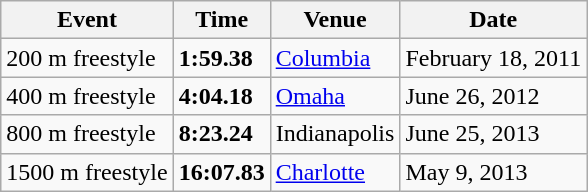<table class="wikitable">
<tr>
<th>Event</th>
<th>Time</th>
<th>Venue</th>
<th>Date</th>
</tr>
<tr>
<td>200 m freestyle</td>
<td><strong>1:59.38</strong></td>
<td><a href='#'>Columbia</a></td>
<td>February 18, 2011</td>
</tr>
<tr>
<td>400 m freestyle</td>
<td><strong>4:04.18</strong></td>
<td><a href='#'>Omaha</a></td>
<td>June 26, 2012</td>
</tr>
<tr>
<td>800 m freestyle</td>
<td><strong>8:23.24</strong></td>
<td>Indianapolis</td>
<td>June 25, 2013</td>
</tr>
<tr>
<td>1500 m freestyle</td>
<td><strong>16:07.83</strong></td>
<td><a href='#'>Charlotte</a></td>
<td>May 9, 2013</td>
</tr>
</table>
